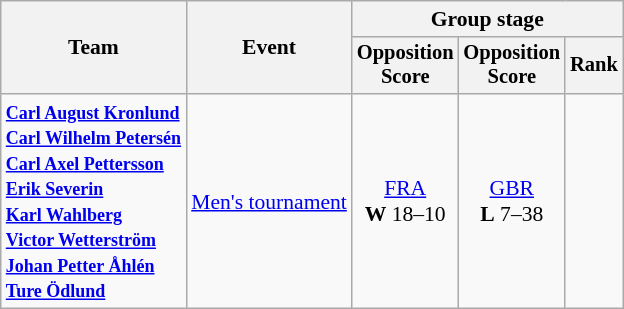<table class="wikitable" style="font-size:90%">
<tr>
<th rowspan=2>Team</th>
<th rowspan=2>Event</th>
<th colspan=3>Group stage</th>
</tr>
<tr style="font-size:95%">
<th>Opposition<br>Score</th>
<th>Opposition<br>Score</th>
<th>Rank</th>
</tr>
<tr align=center>
<td align=left><strong><small><a href='#'>Carl August Kronlund</a><br><a href='#'>Carl Wilhelm Petersén</a><br><a href='#'>Carl Axel Pettersson</a><br><a href='#'>Erik Severin</a><br><a href='#'>Karl Wahlberg</a><br><a href='#'>Victor Wetterström</a><br><a href='#'>Johan Petter Åhlén</a><br><a href='#'>Ture Ödlund</a></small></strong></td>
<td align=left><a href='#'>Men's tournament</a></td>
<td> <a href='#'>FRA</a><br> <strong>W</strong> 18–10</td>
<td> <a href='#'>GBR</a><br> <strong>L</strong> 7–38</td>
<td></td>
</tr>
</table>
